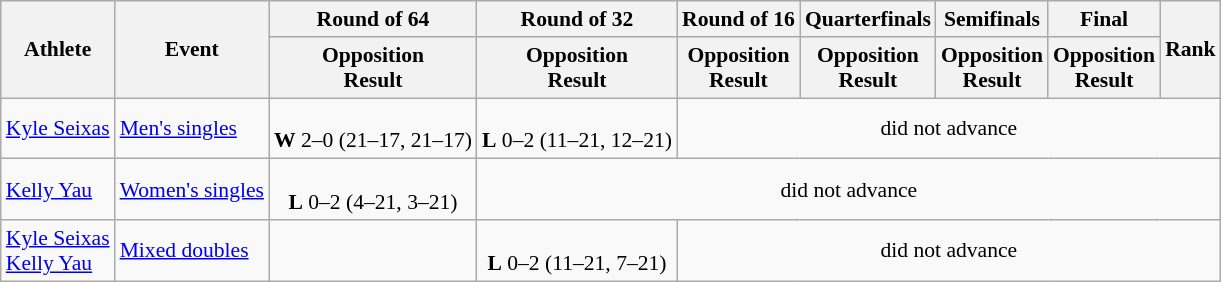<table class="wikitable" style="font-size:90%">
<tr>
<th rowspan="2">Athlete</th>
<th rowspan="2">Event</th>
<th>Round of 64</th>
<th>Round of 32</th>
<th>Round of 16</th>
<th>Quarterfinals</th>
<th>Semifinals</th>
<th>Final</th>
<th rowspan="2">Rank</th>
</tr>
<tr>
<th>Opposition<br>Result</th>
<th>Opposition<br>Result</th>
<th>Opposition<br>Result</th>
<th>Opposition<br>Result</th>
<th>Opposition<br>Result</th>
<th>Opposition<br>Result</th>
</tr>
<tr align=center>
<td align=left><a href='#'>Kyle Seixas</a></td>
<td align=left><a href='#'>Men's singles</a></td>
<td><br><strong>W</strong> 2–0 (21–17, 21–17)</td>
<td><br><strong>L</strong> 0–2 (11–21, 12–21)</td>
<td colspan=5>did not advance</td>
</tr>
<tr align=center>
<td align=left><a href='#'>Kelly Yau</a></td>
<td align=left><a href='#'>Women's singles</a></td>
<td><br><strong>L</strong> 0–2 (4–21, 3–21)</td>
<td colspan=6>did not advance</td>
</tr>
<tr align=center>
<td align=left><a href='#'>Kyle Seixas</a><br><a href='#'>Kelly Yau</a></td>
<td align=left><a href='#'>Mixed doubles</a></td>
<td></td>
<td><br><strong>L</strong> 0–2 (11–21, 7–21)</td>
<td colspan=5>did not advance</td>
</tr>
</table>
